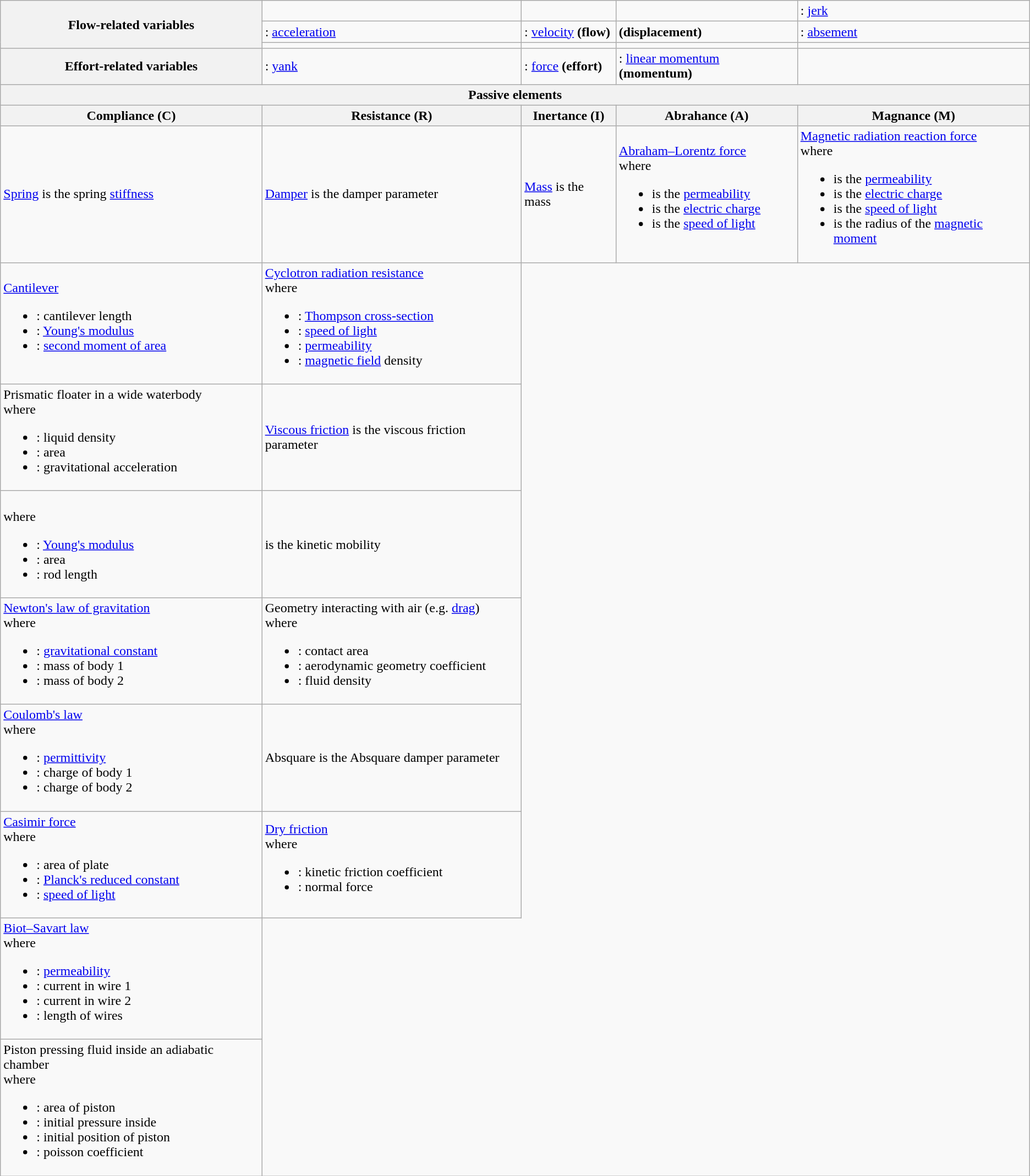<table class="wikitable">
<tr>
<th rowspan="3">Flow-related variables</th>
<td></td>
<td></td>
<td></td>
<td>: <a href='#'>jerk</a></td>
</tr>
<tr>
<td>: <a href='#'>acceleration</a></td>
<td>: <a href='#'>velocity</a> <strong>(flow)</strong></td>
<td> <strong>(displacement)</strong></td>
<td>: <a href='#'>absement</a></td>
</tr>
<tr>
<td></td>
<td></td>
<td></td>
<td></td>
</tr>
<tr>
<th>Effort-related variables</th>
<td>: <a href='#'>yank</a></td>
<td>: <a href='#'>force</a> <strong>(effort)</strong></td>
<td>: <a href='#'>linear momentum</a> <strong>(momentum)</strong></td>
<td></td>
</tr>
<tr>
<th colspan="5">Passive elements</th>
</tr>
<tr>
<th>Compliance (C)</th>
<th>Resistance (R)</th>
<th>Inertance (I)</th>
<th>Abrahance (A)</th>
<th>Magnance (M)</th>
</tr>
<tr>
<td><a href='#'>Spring</a> is the spring <a href='#'>stiffness</a></td>
<td><a href='#'>Damper</a> is the damper parameter</td>
<td><a href='#'>Mass</a> is the mass</td>
<td><a href='#'>Abraham–Lorentz force</a><br>
where<ul><li> is the <a href='#'>permeability</a></li><li> is the <a href='#'>electric charge</a></li><li> is the <a href='#'>speed of light</a></li></ul></td>
<td><a href='#'>Magnetic radiation reaction force</a><br>
where<ul><li> is the <a href='#'>permeability</a></li><li> is the <a href='#'>electric charge</a></li><li> is the <a href='#'>speed of light</a></li><li> is the radius of the <a href='#'>magnetic moment</a></li></ul></td>
</tr>
<tr>
<td><a href='#'>Cantilever</a><br><ul><li>: cantilever length</li><li>: <a href='#'>Young's modulus</a></li><li>: <a href='#'>second moment of area</a></li></ul></td>
<td><a href='#'>Cyclotron radiation resistance</a><br>
where<ul><li>: <a href='#'>Thompson cross-section</a></li><li>: <a href='#'>speed of light</a></li><li>: <a href='#'>permeability</a></li><li>: <a href='#'>magnetic field</a> density</li></ul></td>
</tr>
<tr>
<td>Prismatic floater in a wide waterbody<br>
where<ul><li>: liquid density</li><li>: area</li><li>: gravitational acceleration</li></ul></td>
<td><a href='#'>Viscous friction</a> is the viscous friction parameter</td>
</tr>
<tr>
<td><br>where<ul><li>: <a href='#'>Young's modulus</a></li><li>: area</li><li>: rod length</li></ul></td>
<td> is the kinetic mobility</td>
</tr>
<tr>
<td><a href='#'>Newton's law of gravitation</a><br>
where<ul><li>: <a href='#'>gravitational constant</a></li><li>: mass of body 1</li><li>: mass of body 2</li></ul></td>
<td>Geometry interacting with air (e.g. <a href='#'>drag</a>)<br>
where<ul><li>: contact area</li><li>: aerodynamic geometry coefficient</li><li>: fluid density</li></ul></td>
</tr>
<tr>
<td><a href='#'>Coulomb's law</a><br>
where<ul><li>: <a href='#'>permittivity</a></li><li>: charge of body 1</li><li>: charge of body 2</li></ul></td>
<td>Absquare is the Absquare damper parameter</td>
</tr>
<tr>
<td><a href='#'>Casimir force</a><br>
where<ul><li>: area of plate</li><li>: <a href='#'>Planck's reduced constant</a></li><li>: <a href='#'>speed of light</a></li></ul></td>
<td><a href='#'>Dry friction</a><br>
where<ul><li>: kinetic friction coefficient</li><li>: normal force</li></ul></td>
</tr>
<tr>
<td><a href='#'>Biot–Savart law</a><br>
where<ul><li>: <a href='#'>permeability</a></li><li>: current in wire 1</li><li>: current in wire 2</li><li>: length of wires</li></ul></td>
</tr>
<tr>
<td>Piston pressing fluid inside an adiabatic chamber<br>
where<ul><li>: area of piston</li><li>: initial pressure inside</li><li>: initial position of piston</li><li>: poisson coefficient</li></ul></td>
</tr>
</table>
